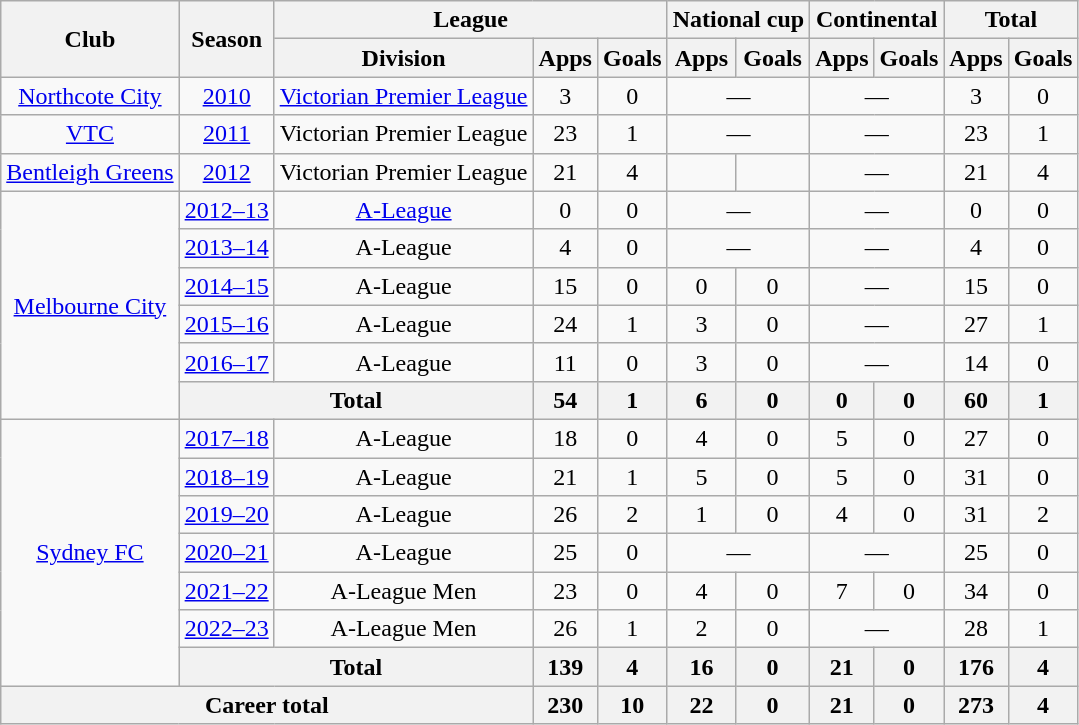<table class="wikitable" style="text-align:center">
<tr>
<th rowspan="2">Club</th>
<th rowspan="2">Season</th>
<th colspan="3">League</th>
<th colspan="2">National cup</th>
<th colspan="2">Continental</th>
<th colspan="2">Total</th>
</tr>
<tr>
<th>Division</th>
<th>Apps</th>
<th>Goals</th>
<th>Apps</th>
<th>Goals</th>
<th>Apps</th>
<th>Goals</th>
<th>Apps</th>
<th>Goals</th>
</tr>
<tr>
<td rowspan=1><a href='#'>Northcote City</a></td>
<td><a href='#'>2010</a></td>
<td><a href='#'>Victorian Premier League</a></td>
<td>3</td>
<td>0</td>
<td colspan=2>—</td>
<td colspan=2>—</td>
<td>3</td>
<td>0</td>
</tr>
<tr>
<td rowspan=1><a href='#'>VTC</a></td>
<td><a href='#'>2011</a></td>
<td>Victorian Premier League</td>
<td>23</td>
<td>1</td>
<td colspan=2>—</td>
<td colspan=2>—</td>
<td>23</td>
<td>1</td>
</tr>
<tr>
<td rowspan=1><a href='#'>Bentleigh Greens</a></td>
<td><a href='#'>2012</a></td>
<td>Victorian Premier League</td>
<td>21</td>
<td>4</td>
<td></td>
<td></td>
<td colspan=2>—</td>
<td>21</td>
<td>4</td>
</tr>
<tr>
<td rowspan=6><a href='#'>Melbourne City</a></td>
<td><a href='#'>2012–13</a></td>
<td><a href='#'>A-League</a></td>
<td>0</td>
<td>0</td>
<td colspan=2>—</td>
<td colspan=2>—</td>
<td>0</td>
<td>0</td>
</tr>
<tr>
<td><a href='#'>2013–14</a></td>
<td>A-League</td>
<td>4</td>
<td>0</td>
<td colspan=2>—</td>
<td colspan=2>—</td>
<td>4</td>
<td>0</td>
</tr>
<tr>
<td><a href='#'>2014–15</a></td>
<td>A-League</td>
<td>15</td>
<td>0</td>
<td>0</td>
<td>0</td>
<td colspan=2>—</td>
<td>15</td>
<td>0</td>
</tr>
<tr>
<td><a href='#'>2015–16</a></td>
<td>A-League</td>
<td>24</td>
<td>1</td>
<td>3</td>
<td>0</td>
<td colspan=2>—</td>
<td>27</td>
<td>1</td>
</tr>
<tr>
<td><a href='#'>2016–17</a></td>
<td>A-League</td>
<td>11</td>
<td>0</td>
<td>3</td>
<td>0</td>
<td colspan=2>—</td>
<td>14</td>
<td>0</td>
</tr>
<tr>
<th colspan=2>Total</th>
<th>54</th>
<th>1</th>
<th>6</th>
<th>0</th>
<th>0</th>
<th>0</th>
<th>60</th>
<th>1</th>
</tr>
<tr>
<td rowspan=7><a href='#'>Sydney FC</a></td>
<td><a href='#'>2017–18</a></td>
<td>A-League</td>
<td>18</td>
<td>0</td>
<td>4</td>
<td>0</td>
<td>5</td>
<td>0</td>
<td>27</td>
<td>0</td>
</tr>
<tr>
<td><a href='#'>2018–19</a></td>
<td>A-League</td>
<td>21</td>
<td>1</td>
<td>5</td>
<td>0</td>
<td>5</td>
<td>0</td>
<td>31</td>
<td>0</td>
</tr>
<tr>
<td><a href='#'>2019–20</a></td>
<td>A-League</td>
<td>26</td>
<td>2</td>
<td>1</td>
<td>0</td>
<td>4</td>
<td>0</td>
<td>31</td>
<td>2</td>
</tr>
<tr>
<td><a href='#'>2020–21</a></td>
<td>A-League</td>
<td>25</td>
<td>0</td>
<td colspan=2>—</td>
<td colspan=2>—</td>
<td>25</td>
<td>0</td>
</tr>
<tr>
<td><a href='#'>2021–22</a></td>
<td>A-League Men</td>
<td>23</td>
<td>0</td>
<td>4</td>
<td>0</td>
<td>7</td>
<td>0</td>
<td>34</td>
<td>0</td>
</tr>
<tr>
<td><a href='#'>2022–23</a></td>
<td>A-League Men</td>
<td>26</td>
<td>1</td>
<td>2</td>
<td>0</td>
<td colspan=2>—</td>
<td>28</td>
<td>1</td>
</tr>
<tr>
<th colspan=2>Total</th>
<th>139</th>
<th>4</th>
<th>16</th>
<th>0</th>
<th>21</th>
<th>0</th>
<th>176</th>
<th>4</th>
</tr>
<tr>
<th colspan=3>Career total</th>
<th>230</th>
<th>10</th>
<th>22</th>
<th>0</th>
<th>21</th>
<th>0</th>
<th>273</th>
<th>4</th>
</tr>
</table>
